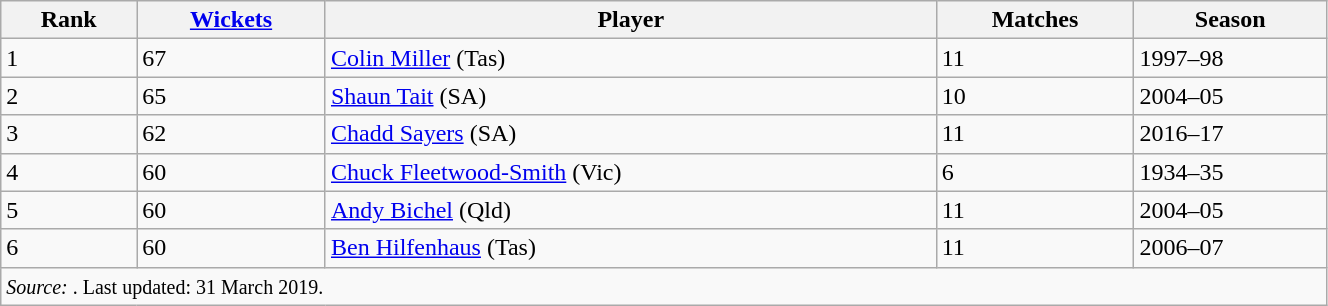<table class="wikitable" style="width:70%;">
<tr>
<th>Rank</th>
<th><a href='#'>Wickets</a></th>
<th>Player</th>
<th>Matches</th>
<th>Season</th>
</tr>
<tr>
<td>1</td>
<td>67</td>
<td><a href='#'>Colin Miller</a> (Tas)</td>
<td>11</td>
<td>1997–98</td>
</tr>
<tr>
<td>2</td>
<td>65</td>
<td><a href='#'>Shaun Tait</a> (SA)</td>
<td>10</td>
<td>2004–05</td>
</tr>
<tr>
<td>3</td>
<td>62</td>
<td><a href='#'>Chadd Sayers</a> (SA)</td>
<td>11</td>
<td>2016–17</td>
</tr>
<tr>
<td>4</td>
<td>60</td>
<td><a href='#'>Chuck Fleetwood-Smith</a> (Vic)</td>
<td>6</td>
<td>1934–35</td>
</tr>
<tr>
<td>5</td>
<td>60</td>
<td><a href='#'>Andy Bichel</a> (Qld)</td>
<td>11</td>
<td>2004–05</td>
</tr>
<tr>
<td>6</td>
<td>60</td>
<td><a href='#'>Ben Hilfenhaus</a> (Tas)</td>
<td>11</td>
<td>2006–07</td>
</tr>
<tr>
<td colspan=5><small><em>Source: </em>. Last updated: 31 March 2019.</small></td>
</tr>
</table>
